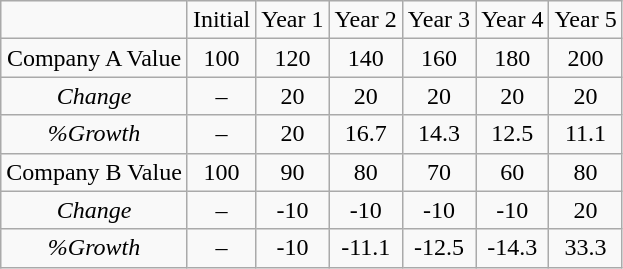<table class="wikitable"  style="text-align:center;">
<tr>
<td> </td>
<td>Initial</td>
<td>Year 1</td>
<td>Year 2</td>
<td>Year 3</td>
<td>Year 4</td>
<td>Year 5</td>
</tr>
<tr>
<td>Company A Value</td>
<td>100</td>
<td>120</td>
<td>140</td>
<td>160</td>
<td>180</td>
<td>200</td>
</tr>
<tr>
<td><em>Change</em></td>
<td>–</td>
<td>20</td>
<td>20</td>
<td>20</td>
<td>20</td>
<td>20</td>
</tr>
<tr>
<td><em>%Growth</em></td>
<td>–</td>
<td>20</td>
<td>16.7</td>
<td>14.3</td>
<td>12.5</td>
<td>11.1</td>
</tr>
<tr>
<td>Company B Value</td>
<td>100</td>
<td>90</td>
<td>80</td>
<td>70</td>
<td>60</td>
<td>80</td>
</tr>
<tr>
<td><em>Change</em></td>
<td>–</td>
<td>-10</td>
<td>-10</td>
<td>-10</td>
<td>-10</td>
<td>20</td>
</tr>
<tr>
<td><em>%Growth</em></td>
<td>–</td>
<td>-10</td>
<td>-11.1</td>
<td>-12.5</td>
<td>-14.3</td>
<td>33.3</td>
</tr>
</table>
